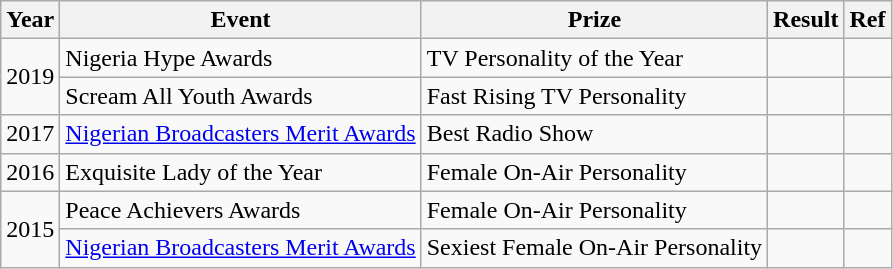<table class ="wikitable">
<tr>
<th>Year</th>
<th>Event</th>
<th>Prize</th>
<th>Result</th>
<th>Ref</th>
</tr>
<tr>
<td rowspan="2">2019</td>
<td>Nigeria Hype Awards</td>
<td>TV Personality of the Year</td>
<td></td>
<td></td>
</tr>
<tr>
<td>Scream All Youth Awards</td>
<td>Fast Rising TV Personality</td>
<td></td>
<td></td>
</tr>
<tr>
<td>2017</td>
<td><a href='#'>Nigerian Broadcasters Merit Awards</a></td>
<td>Best Radio Show</td>
<td></td>
<td></td>
</tr>
<tr>
<td>2016</td>
<td>Exquisite Lady of the Year</td>
<td>Female On-Air Personality</td>
<td></td>
<td></td>
</tr>
<tr>
<td rowspan="2">2015</td>
<td>Peace Achievers Awards</td>
<td>Female On-Air Personality</td>
<td></td>
<td></td>
</tr>
<tr>
<td><a href='#'>Nigerian Broadcasters Merit Awards</a></td>
<td>Sexiest Female On-Air Personality</td>
<td></td>
<td></td>
</tr>
</table>
